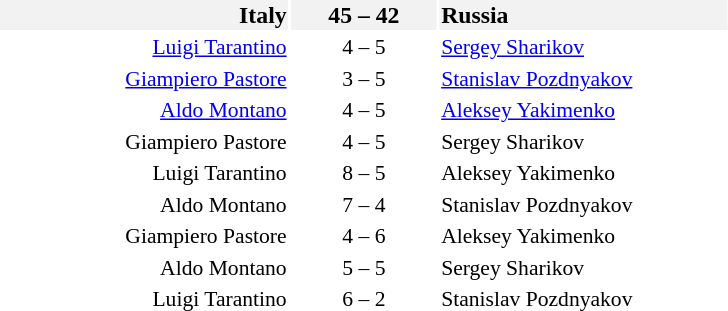<table style="font-size:90%">
<tr style="font-size:110%; background:#f2f2f2">
<td style="width:12em" align=right><strong>Italy</strong> </td>
<td style="width:6em" align=center><strong>45 – 42</strong></td>
<td style="width:12em"> <strong>Russia</strong></td>
</tr>
<tr>
<td align=right><a href='#'>Luigi Tarantino</a></td>
<td align=center>4 – 5</td>
<td><a href='#'>Sergey Sharikov</a></td>
</tr>
<tr>
<td align=right><a href='#'>Giampiero Pastore</a></td>
<td align=center>3 – 5</td>
<td><a href='#'>Stanislav Pozdnyakov</a></td>
</tr>
<tr>
<td align=right><a href='#'>Aldo Montano</a></td>
<td align=center>4 – 5</td>
<td><a href='#'>Aleksey Yakimenko</a></td>
</tr>
<tr>
<td align=right>Giampiero Pastore</td>
<td align=center>4 – 5</td>
<td>Sergey Sharikov</td>
</tr>
<tr>
<td align=right>Luigi Tarantino</td>
<td align=center>8 – 5</td>
<td>Aleksey Yakimenko</td>
</tr>
<tr>
<td align=right>Aldo Montano</td>
<td align=center>7 – 4</td>
<td>Stanislav Pozdnyakov</td>
</tr>
<tr>
<td align=right>Giampiero Pastore</td>
<td align=center>4 – 6</td>
<td>Aleksey Yakimenko</td>
</tr>
<tr>
<td align=right>Aldo Montano</td>
<td align=center>5 – 5</td>
<td>Sergey Sharikov</td>
</tr>
<tr>
<td align=right>Luigi Tarantino</td>
<td align=center>6 – 2</td>
<td>Stanislav Pozdnyakov</td>
</tr>
</table>
